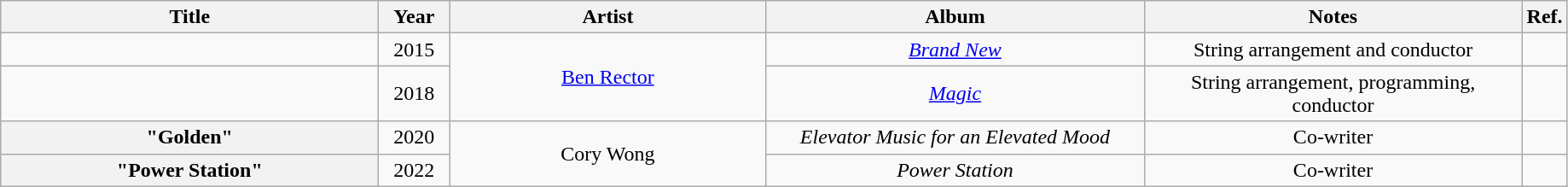<table class="wikitable plainrowheaders" style="text-align:center;">
<tr>
<th scope="col" style="width:18em;">Title</th>
<th scope="col" style="width:3em;">Year</th>
<th scope="col" style="width:15em;">Artist</th>
<th scope="col" style="width:18em;">Album</th>
<th scope="col" style="width:18em;">Notes</th>
<th scope="col" style="width:0em;">Ref.</th>
</tr>
<tr>
<td></td>
<td>2015</td>
<td rowspan=2><a href='#'>Ben Rector</a></td>
<td><em><a href='#'>Brand New</a></em></td>
<td>String arrangement and conductor</td>
<td></td>
</tr>
<tr>
<td></td>
<td>2018</td>
<td><em><a href='#'>Magic</a></em></td>
<td>String arrangement, programming, conductor</td>
<td></td>
</tr>
<tr>
<th scope="row">"Golden"</th>
<td>2020</td>
<td rowspan=2>Cory Wong</td>
<td><em>Elevator Music for an Elevated Mood</em></td>
<td>Co-writer</td>
<td></td>
</tr>
<tr>
<th scope="row">"Power Station"</th>
<td>2022</td>
<td><em>Power Station</em></td>
<td>Co-writer</td>
<td></td>
</tr>
</table>
